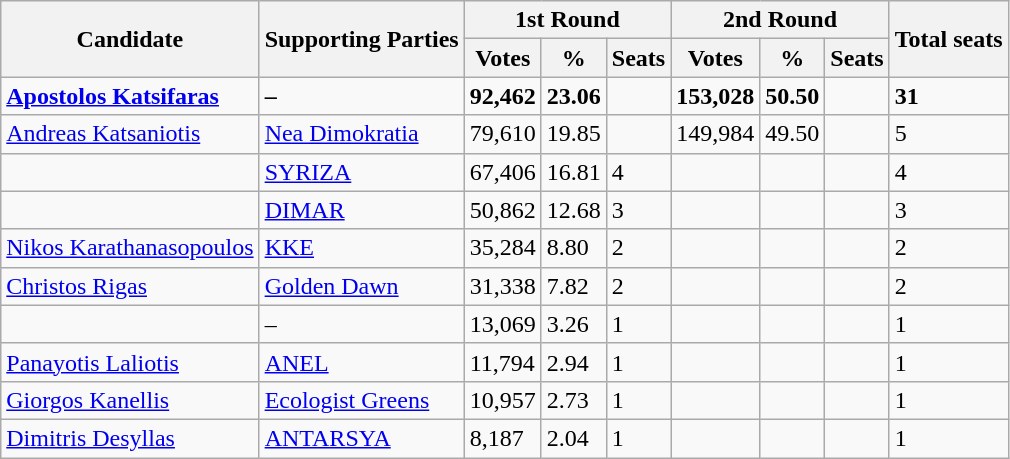<table class=wikitable>
<tr>
<th rowspan=2>Candidate</th>
<th rowspan=2>Supporting Parties</th>
<th colspan=3>1st Round</th>
<th colspan=3>2nd Round</th>
<th rowspan=2>Total seats</th>
</tr>
<tr>
<th>Votes</th>
<th>%</th>
<th>Seats</th>
<th>Votes</th>
<th>%</th>
<th>Seats</th>
</tr>
<tr style="font-weight: bold">
<td><a href='#'>Apostolos Katsifaras</a></td>
<td>–</td>
<td>92,462</td>
<td>23.06</td>
<td></td>
<td>153,028</td>
<td>50.50</td>
<td></td>
<td>31</td>
</tr>
<tr>
<td><a href='#'>Andreas Katsaniotis</a></td>
<td><a href='#'>Nea Dimokratia</a></td>
<td>79,610</td>
<td>19.85</td>
<td></td>
<td>149,984</td>
<td>49.50</td>
<td></td>
<td>5</td>
</tr>
<tr>
<td></td>
<td><a href='#'>SYRIZA</a></td>
<td>67,406</td>
<td>16.81</td>
<td>4</td>
<td></td>
<td></td>
<td></td>
<td>4</td>
</tr>
<tr>
<td></td>
<td><a href='#'>DIMAR</a></td>
<td>50,862</td>
<td>12.68</td>
<td>3</td>
<td></td>
<td></td>
<td></td>
<td>3</td>
</tr>
<tr>
<td><a href='#'>Nikos Karathanasopoulos</a></td>
<td><a href='#'>KKE</a></td>
<td>35,284</td>
<td>8.80</td>
<td>2</td>
<td></td>
<td></td>
<td></td>
<td>2</td>
</tr>
<tr>
<td><a href='#'>Christos Rigas</a></td>
<td><a href='#'>Golden Dawn</a></td>
<td>31,338</td>
<td>7.82</td>
<td>2</td>
<td></td>
<td></td>
<td></td>
<td>2</td>
</tr>
<tr>
<td></td>
<td>–</td>
<td>13,069</td>
<td>3.26</td>
<td>1</td>
<td></td>
<td></td>
<td></td>
<td>1</td>
</tr>
<tr>
<td><a href='#'>Panayotis Laliotis</a></td>
<td><a href='#'>ANEL</a></td>
<td>11,794</td>
<td>2.94</td>
<td>1</td>
<td></td>
<td></td>
<td></td>
<td>1</td>
</tr>
<tr>
<td><a href='#'>Giorgos Kanellis</a></td>
<td><a href='#'>Ecologist Greens</a></td>
<td>10,957</td>
<td>2.73</td>
<td>1</td>
<td></td>
<td></td>
<td></td>
<td>1</td>
</tr>
<tr>
<td><a href='#'>Dimitris Desyllas</a></td>
<td><a href='#'>ANTARSYA</a></td>
<td>8,187</td>
<td>2.04</td>
<td>1</td>
<td></td>
<td></td>
<td></td>
<td>1</td>
</tr>
</table>
